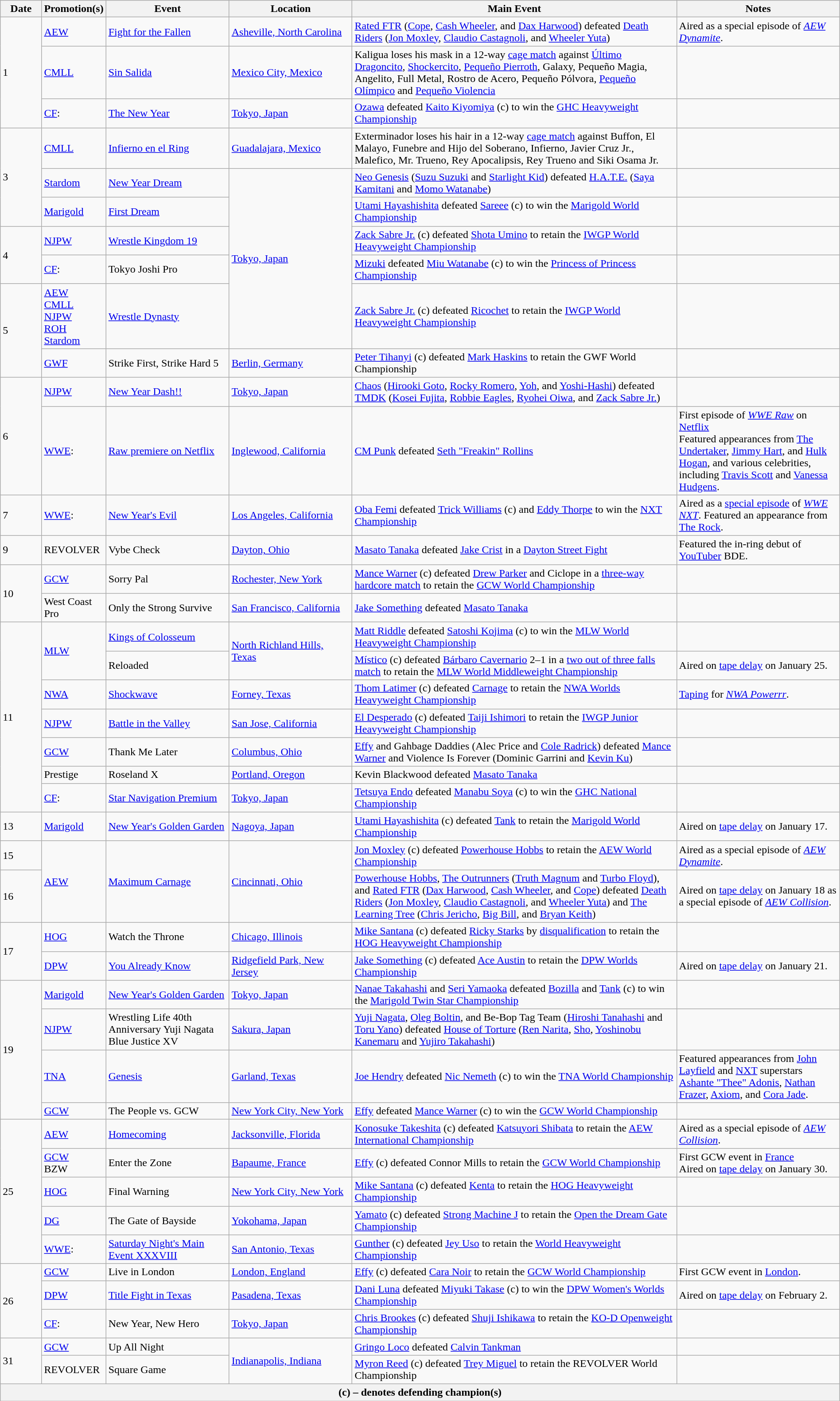<table class="wikitable" style="width:100%;">
<tr>
<th width="5%">Date</th>
<th width="5%">Promotion(s)</th>
<th style="width:15%;">Event</th>
<th style="width:15%;">Location</th>
<th style="width:40%;">Main Event</th>
<th style="width:20%;">Notes</th>
</tr>
<tr>
<td rowspan=3>1</td>
<td><a href='#'>AEW</a></td>
<td><a href='#'>Fight for the Fallen</a></td>
<td><a href='#'>Asheville, North Carolina</a></td>
<td><a href='#'>Rated FTR</a> (<a href='#'>Cope</a>, <a href='#'>Cash Wheeler</a>, and <a href='#'>Dax Harwood</a>) defeated <a href='#'>Death Riders</a> (<a href='#'>Jon Moxley</a>, <a href='#'>Claudio Castagnoli</a>, and <a href='#'>Wheeler Yuta</a>)</td>
<td>Aired as a special episode of <em><a href='#'>AEW Dynamite</a></em>.</td>
</tr>
<tr>
<td><a href='#'>CMLL</a></td>
<td><a href='#'>Sin Salida</a></td>
<td><a href='#'>Mexico City, Mexico</a></td>
<td>Kaligua loses his mask in a 12-way <a href='#'>cage match</a> against <a href='#'>Último Dragoncito</a>, <a href='#'>Shockercito</a>, <a href='#'>Pequeño Pierroth</a>, Galaxy, Pequeño Magia, Angelito, Full Metal, Rostro de Acero, Pequeño Pólvora, <a href='#'>Pequeño Olímpico</a> and <a href='#'>Pequeño Violencia</a></td>
<td></td>
</tr>
<tr>
<td><a href='#'>CF</a>:</td>
<td><a href='#'>The New Year</a></td>
<td><a href='#'>Tokyo, Japan</a></td>
<td><a href='#'>Ozawa</a> defeated <a href='#'>Kaito Kiyomiya</a> (c) to win the <a href='#'>GHC Heavyweight Championship</a></td>
<td></td>
</tr>
<tr>
<td rowspan=3>3</td>
<td><a href='#'>CMLL</a></td>
<td><a href='#'>Infierno en el Ring</a></td>
<td><a href='#'>Guadalajara, Mexico</a></td>
<td>Exterminador loses his hair in a 12-way <a href='#'>cage match</a> against Buffon, El Malayo, Funebre and Hijo del Soberano, Infierno, Javier Cruz Jr., Malefico, Mr. Trueno, Rey Apocalipsis, Rey Trueno and Siki Osama Jr.</td>
<td></td>
</tr>
<tr>
<td><a href='#'>Stardom</a></td>
<td><a href='#'>New Year Dream</a></td>
<td rowspan=5><a href='#'>Tokyo, Japan</a></td>
<td><a href='#'>Neo Genesis</a> (<a href='#'>Suzu Suzuki</a> and <a href='#'>Starlight Kid</a>) defeated <a href='#'>H.A.T.E.</a> (<a href='#'>Saya Kamitani</a> and <a href='#'>Momo Watanabe</a>)</td>
<td></td>
</tr>
<tr>
<td><a href='#'>Marigold</a></td>
<td><a href='#'>First Dream</a></td>
<td><a href='#'>Utami Hayashishita</a> defeated <a href='#'>Sareee</a> (c) to win the <a href='#'>Marigold World Championship</a></td>
<td></td>
</tr>
<tr>
<td rowspan=2>4</td>
<td><a href='#'>NJPW</a></td>
<td><a href='#'>Wrestle Kingdom 19</a></td>
<td><a href='#'>Zack Sabre Jr.</a> (c) defeated <a href='#'>Shota Umino</a> to retain the <a href='#'>IWGP World Heavyweight Championship</a></td>
<td></td>
</tr>
<tr>
<td><a href='#'>CF</a>:</td>
<td>Tokyo Joshi Pro</td>
<td><a href='#'>Mizuki</a> defeated <a href='#'>Miu Watanabe</a> (c) to win the <a href='#'>Princess of Princess Championship</a></td>
<td></td>
</tr>
<tr>
<td rowspan=2>5</td>
<td><a href='#'>AEW</a><br><a href='#'>CMLL</a><br><a href='#'>NJPW</a><br><a href='#'>ROH</a><br><a href='#'>Stardom</a></td>
<td><a href='#'>Wrestle Dynasty</a></td>
<td><a href='#'>Zack Sabre Jr.</a> (c) defeated <a href='#'>Ricochet</a> to retain the <a href='#'>IWGP World Heavyweight Championship</a></td>
<td></td>
</tr>
<tr>
<td><a href='#'>GWF</a></td>
<td>Strike First, Strike Hard 5</td>
<td><a href='#'>Berlin, Germany</a></td>
<td><a href='#'>Peter Tihanyi</a> (c) defeated <a href='#'>Mark Haskins</a> to retain the GWF World Championship</td>
<td></td>
</tr>
<tr>
<td rowspan=2>6</td>
<td><a href='#'>NJPW</a></td>
<td><a href='#'>New Year Dash!!</a></td>
<td><a href='#'>Tokyo, Japan</a></td>
<td><a href='#'>Chaos</a> (<a href='#'>Hirooki Goto</a>, <a href='#'>Rocky Romero</a>, <a href='#'>Yoh</a>, and <a href='#'>Yoshi-Hashi</a>) defeated <a href='#'>TMDK</a> (<a href='#'>Kosei Fujita</a>, <a href='#'>Robbie Eagles</a>, <a href='#'>Ryohei Oiwa</a>, and <a href='#'>Zack Sabre Jr.</a>)</td>
<td></td>
</tr>
<tr>
<td><a href='#'>WWE</a>:</td>
<td><a href='#'>Raw premiere on Netflix</a></td>
<td><a href='#'>Inglewood, California</a></td>
<td><a href='#'>CM Punk</a> defeated <a href='#'>Seth "Freakin" Rollins</a></td>
<td>First episode of <em><a href='#'>WWE Raw</a></em> on <a href='#'>Netflix</a><br>Featured appearances from <a href='#'>The Undertaker</a>, <a href='#'>Jimmy Hart</a>, and <a href='#'>Hulk Hogan</a>, and various celebrities, including <a href='#'>Travis Scott</a> and <a href='#'>Vanessa Hudgens</a>.</td>
</tr>
<tr>
<td>7</td>
<td><a href='#'>WWE</a>:</td>
<td><a href='#'>New Year's Evil</a></td>
<td><a href='#'>Los Angeles, California</a></td>
<td><a href='#'>Oba Femi</a> defeated <a href='#'>Trick Williams</a> (c) and <a href='#'>Eddy Thorpe</a> to win the <a href='#'>NXT Championship</a></td>
<td>Aired as a <a href='#'>special episode</a> of <em><a href='#'>WWE NXT</a></em>. Featured an appearance from <a href='#'>The Rock</a>.</td>
</tr>
<tr>
<td>9</td>
<td>REVOLVER</td>
<td>Vybe Check</td>
<td><a href='#'>Dayton, Ohio</a></td>
<td><a href='#'>Masato Tanaka</a> defeated <a href='#'>Jake Crist</a> in a <a href='#'>Dayton Street Fight</a></td>
<td>Featured the in-ring debut of <a href='#'>YouTuber</a> BDE.</td>
</tr>
<tr>
<td rowspan=2>10</td>
<td><a href='#'>GCW</a></td>
<td>Sorry Pal</td>
<td><a href='#'>Rochester, New York</a></td>
<td><a href='#'>Mance Warner</a> (c) defeated <a href='#'>Drew Parker</a> and Ciclope in a <a href='#'>three-way hardcore match</a> to retain the <a href='#'>GCW World Championship</a></td>
<td></td>
</tr>
<tr>
<td>West Coast Pro</td>
<td>Only the Strong Survive</td>
<td><a href='#'>San Francisco, California</a></td>
<td><a href='#'>Jake Something</a> defeated <a href='#'>Masato Tanaka</a></td>
<td></td>
</tr>
<tr>
<td rowspan=7>11</td>
<td rowspan=2><a href='#'>MLW</a></td>
<td><a href='#'>Kings of Colosseum</a></td>
<td rowspan=2><a href='#'>North Richland Hills, Texas</a></td>
<td><a href='#'>Matt Riddle</a> defeated <a href='#'>Satoshi Kojima</a> (c) to win the <a href='#'>MLW World Heavyweight Championship</a></td>
<td></td>
</tr>
<tr>
<td>Reloaded</td>
<td><a href='#'>Místico</a> (c) defeated <a href='#'>Bárbaro Cavernario</a> 2–1 in a <a href='#'>two out of three falls match</a> to retain the <a href='#'>MLW World Middleweight Championship</a></td>
<td>Aired on <a href='#'>tape delay</a> on January 25.</td>
</tr>
<tr>
<td><a href='#'>NWA</a></td>
<td><a href='#'>Shockwave</a></td>
<td><a href='#'>Forney, Texas</a></td>
<td><a href='#'>Thom Latimer</a> (c) defeated <a href='#'>Carnage</a> to retain the <a href='#'>NWA Worlds Heavyweight Championship</a></td>
<td><a href='#'>Taping</a> for <em><a href='#'>NWA Powerrr</a></em>.</td>
</tr>
<tr>
<td><a href='#'>NJPW</a></td>
<td><a href='#'>Battle in the Valley</a></td>
<td><a href='#'>San Jose, California</a></td>
<td><a href='#'>El Desperado</a> (c) defeated <a href='#'>Taiji Ishimori</a> to retain the <a href='#'>IWGP Junior Heavyweight Championship</a></td>
<td></td>
</tr>
<tr>
<td><a href='#'>GCW</a></td>
<td>Thank Me Later</td>
<td><a href='#'>Columbus, Ohio</a></td>
<td><a href='#'>Effy</a> and Gahbage Daddies (Alec Price and <a href='#'>Cole Radrick</a>) defeated <a href='#'>Mance Warner</a> and Violence Is Forever (Dominic Garrini and <a href='#'>Kevin Ku</a>)</td>
<td></td>
</tr>
<tr>
<td>Prestige</td>
<td>Roseland X</td>
<td><a href='#'>Portland, Oregon</a></td>
<td>Kevin Blackwood defeated <a href='#'>Masato Tanaka</a></td>
<td></td>
</tr>
<tr>
<td><a href='#'>CF</a>:</td>
<td><a href='#'>Star Navigation Premium</a><br></td>
<td><a href='#'>Tokyo, Japan</a></td>
<td><a href='#'>Tetsuya Endo</a> defeated <a href='#'>Manabu Soya</a> (c) to win the <a href='#'>GHC National Championship</a></td>
<td></td>
</tr>
<tr>
<td>13</td>
<td><a href='#'>Marigold</a></td>
<td><a href='#'>New Year's Golden Garden</a><br></td>
<td><a href='#'>Nagoya, Japan</a></td>
<td><a href='#'>Utami Hayashishita</a> (c) defeated <a href='#'>Tank</a> to retain the <a href='#'>Marigold World Championship</a></td>
<td>Aired on <a href='#'>tape delay</a> on January 17.</td>
</tr>
<tr>
<td>15</td>
<td rowspan=2><a href='#'>AEW</a></td>
<td rowspan=2><a href='#'>Maximum Carnage</a></td>
<td rowspan=2><a href='#'>Cincinnati, Ohio</a></td>
<td><a href='#'>Jon Moxley</a> (c) defeated <a href='#'>Powerhouse Hobbs</a> to retain the <a href='#'>AEW World Championship</a></td>
<td>Aired as a special episode of <em><a href='#'>AEW Dynamite</a></em>.</td>
</tr>
<tr>
<td>16</td>
<td><a href='#'>Powerhouse Hobbs</a>, <a href='#'>The Outrunners</a> (<a href='#'>Truth Magnum</a> and <a href='#'>Turbo Floyd</a>), and <a href='#'>Rated FTR</a> (<a href='#'>Dax Harwood</a>, <a href='#'>Cash Wheeler</a>, and <a href='#'>Cope</a>) defeated <a href='#'>Death Riders</a> (<a href='#'>Jon Moxley</a>, <a href='#'>Claudio Castagnoli</a>, and <a href='#'>Wheeler Yuta</a>) and <a href='#'>The Learning Tree</a> (<a href='#'>Chris Jericho</a>, <a href='#'>Big Bill</a>, and <a href='#'>Bryan Keith</a>)</td>
<td>Aired on <a href='#'>tape delay</a> on January 18 as a special episode of <em><a href='#'>AEW Collision</a></em>.</td>
</tr>
<tr>
<td rowspan=2>17</td>
<td><a href='#'>HOG</a></td>
<td>Watch the Throne</td>
<td><a href='#'>Chicago, Illinois</a></td>
<td><a href='#'>Mike Santana</a> (c) defeated <a href='#'>Ricky Starks</a> by <a href='#'>disqualification</a> to retain the <a href='#'>HOG Heavyweight Championship</a></td>
<td></td>
</tr>
<tr>
<td><a href='#'>DPW</a></td>
<td><a href='#'>You Already Know</a></td>
<td><a href='#'>Ridgefield Park, New Jersey</a></td>
<td><a href='#'>Jake Something</a> (c) defeated <a href='#'>Ace Austin</a> to retain the <a href='#'>DPW Worlds Championship</a></td>
<td>Aired on <a href='#'>tape delay</a> on January 21.</td>
</tr>
<tr>
<td rowspan=4>19</td>
<td><a href='#'>Marigold</a></td>
<td><a href='#'>New Year's Golden Garden</a><br></td>
<td><a href='#'>Tokyo, Japan</a></td>
<td><a href='#'>Nanae Takahashi</a> and <a href='#'>Seri Yamaoka</a> defeated <a href='#'>Bozilla</a> and <a href='#'>Tank</a> (c) to win the <a href='#'>Marigold Twin Star Championship</a></td>
<td></td>
</tr>
<tr>
<td><a href='#'>NJPW</a></td>
<td>Wrestling Life 40th Anniversary Yuji Nagata Blue Justice XV</td>
<td><a href='#'>Sakura, Japan</a></td>
<td><a href='#'>Yuji Nagata</a>, <a href='#'>Oleg Boltin</a>, and Be-Bop Tag Team (<a href='#'>Hiroshi Tanahashi</a> and <a href='#'>Toru Yano</a>) defeated <a href='#'>House of Torture</a> (<a href='#'>Ren Narita</a>, <a href='#'>Sho</a>, <a href='#'>Yoshinobu Kanemaru</a> and <a href='#'>Yujiro Takahashi</a>)</td>
<td></td>
</tr>
<tr>
<td><a href='#'>TNA</a></td>
<td><a href='#'>Genesis</a></td>
<td><a href='#'>Garland, Texas</a></td>
<td><a href='#'>Joe Hendry</a> defeated <a href='#'>Nic Nemeth</a> (c) to win the <a href='#'>TNA World Championship</a></td>
<td>Featured appearances from <a href='#'>John Layfield</a> and <a href='#'>NXT</a> superstars <a href='#'>Ashante "Thee" Adonis</a>, <a href='#'>Nathan Frazer</a>, <a href='#'>Axiom</a>, and <a href='#'>Cora Jade</a>.</td>
</tr>
<tr>
<td><a href='#'>GCW</a></td>
<td>The People vs. GCW</td>
<td><a href='#'>New York City, New York</a></td>
<td><a href='#'>Effy</a> defeated <a href='#'>Mance Warner</a> (c) to win the <a href='#'>GCW World Championship</a></td>
<td></td>
</tr>
<tr>
<td rowspan=5>25</td>
<td><a href='#'>AEW</a></td>
<td><a href='#'>Homecoming</a></td>
<td><a href='#'>Jacksonville, Florida</a></td>
<td><a href='#'>Konosuke Takeshita</a> (c) defeated <a href='#'>Katsuyori Shibata</a> to retain the <a href='#'>AEW International Championship</a></td>
<td>Aired as a special episode of <em><a href='#'>AEW Collision</a></em>.</td>
</tr>
<tr>
<td><a href='#'>GCW</a><br>BZW</td>
<td>Enter the Zone</td>
<td><a href='#'>Bapaume, France</a></td>
<td><a href='#'>Effy</a> (c) defeated Connor Mills to retain the <a href='#'>GCW World Championship</a></td>
<td>First GCW event in <a href='#'>France</a><br>Aired on <a href='#'>tape delay</a> on January 30.</td>
</tr>
<tr>
<td><a href='#'>HOG</a></td>
<td>Final Warning</td>
<td><a href='#'>New York City, New York</a></td>
<td><a href='#'>Mike Santana</a> (c) defeated <a href='#'>Kenta</a> to retain the <a href='#'>HOG Heavyweight Championship</a></td>
<td></td>
</tr>
<tr>
<td><a href='#'>DG</a></td>
<td>The Gate of Bayside</td>
<td><a href='#'>Yokohama, Japan</a></td>
<td><a href='#'>Yamato</a> (c) defeated <a href='#'>Strong Machine J</a> to retain the <a href='#'>Open the Dream Gate Championship</a></td>
<td></td>
</tr>
<tr>
<td><a href='#'>WWE</a>:</td>
<td><a href='#'>Saturday Night's Main Event XXXVIII</a></td>
<td><a href='#'>San Antonio, Texas</a></td>
<td><a href='#'>Gunther</a> (c) defeated <a href='#'>Jey Uso</a> to retain the <a href='#'>World Heavyweight Championship</a></td>
<td></td>
</tr>
<tr>
<td rowspan=3>26</td>
<td><a href='#'>GCW</a></td>
<td>Live in London</td>
<td><a href='#'>London, England</a></td>
<td><a href='#'>Effy</a> (c) defeated <a href='#'>Cara Noir</a> to retain the <a href='#'>GCW World Championship</a></td>
<td>First GCW event in <a href='#'>London</a>.</td>
</tr>
<tr>
<td><a href='#'>DPW</a></td>
<td><a href='#'>Title Fight in Texas</a></td>
<td><a href='#'>Pasadena, Texas</a></td>
<td><a href='#'>Dani Luna</a> defeated <a href='#'>Miyuki Takase</a> (c) to win the <a href='#'>DPW Women's Worlds Championship</a></td>
<td>Aired on <a href='#'>tape delay</a> on February 2.</td>
</tr>
<tr>
<td><a href='#'>CF</a>:</td>
<td>New Year, New Hero</td>
<td><a href='#'>Tokyo, Japan</a></td>
<td><a href='#'>Chris Brookes</a> (c) defeated <a href='#'>Shuji Ishikawa</a> to retain the <a href='#'>KO-D Openweight Championship</a></td>
<td></td>
</tr>
<tr>
<td rowspan=2>31</td>
<td><a href='#'>GCW</a></td>
<td>Up All Night</td>
<td rowspan=2><a href='#'>Indianapolis, Indiana</a></td>
<td><a href='#'>Gringo Loco</a> defeated <a href='#'>Calvin Tankman</a></td>
<td></td>
</tr>
<tr>
<td>REVOLVER</td>
<td>Square Game</td>
<td><a href='#'>Myron Reed</a> (c) defeated <a href='#'>Trey Miguel</a> to retain the REVOLVER World Championship</td>
<td></td>
</tr>
<tr>
<th colspan="6">(c) – denotes defending champion(s)</th>
</tr>
</table>
